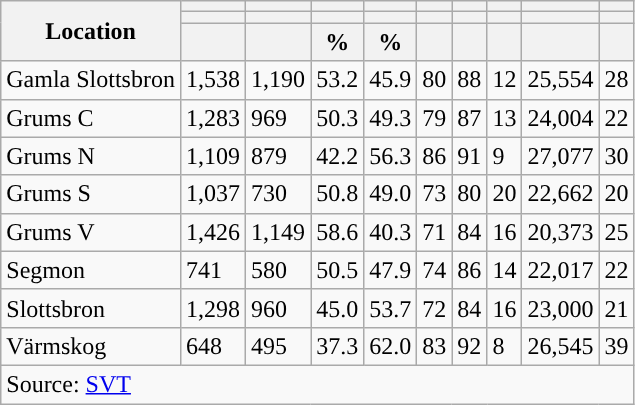<table role="presentation" class="wikitable sortable mw-collapsible">
<tr>
<th rowspan="3">Location</th>
<th></th>
<th></th>
<th></th>
<th></th>
<th></th>
<th></th>
<th></th>
<th></th>
<th></th>
</tr>
<tr>
<th></th>
<th></th>
<th style="background:"></th>
<th style="background:"></th>
<th></th>
<th></th>
<th></th>
<th></th>
<th></th>
</tr>
<tr>
<th data-sort-type="number"></th>
<th data-sort-type="number"></th>
<th data-sort-type="number">%</th>
<th data-sort-type="number">%</th>
<th data-sort-type="number"></th>
<th data-sort-type="number"></th>
<th data-sort-type="number"></th>
<th data-sort-type="number"></th>
<th data-sort-type="number"></th>
</tr>
<tr>
<td align="left">Gamla Slottsbron</td>
<td>1,538</td>
<td>1,190</td>
<td>53.2</td>
<td>45.9</td>
<td>80</td>
<td>88</td>
<td>12</td>
<td>25,554</td>
<td>28</td>
</tr>
<tr>
<td align="left">Grums C</td>
<td>1,283</td>
<td>969</td>
<td>50.3</td>
<td>49.3</td>
<td>79</td>
<td>87</td>
<td>13</td>
<td>24,004</td>
<td>22</td>
</tr>
<tr>
<td align="left">Grums N</td>
<td>1,109</td>
<td>879</td>
<td>42.2</td>
<td>56.3</td>
<td>86</td>
<td>91</td>
<td>9</td>
<td>27,077</td>
<td>30</td>
</tr>
<tr>
<td align="left">Grums S</td>
<td>1,037</td>
<td>730</td>
<td>50.8</td>
<td>49.0</td>
<td>73</td>
<td>80</td>
<td>20</td>
<td>22,662</td>
<td>20</td>
</tr>
<tr>
<td align="left">Grums V</td>
<td>1,426</td>
<td>1,149</td>
<td>58.6</td>
<td>40.3</td>
<td>71</td>
<td>84</td>
<td>16</td>
<td>20,373</td>
<td>25</td>
</tr>
<tr>
<td align="left">Segmon</td>
<td>741</td>
<td>580</td>
<td>50.5</td>
<td>47.9</td>
<td>74</td>
<td>86</td>
<td>14</td>
<td>22,017</td>
<td>22</td>
</tr>
<tr>
<td align="left">Slottsbron</td>
<td>1,298</td>
<td>960</td>
<td>45.0</td>
<td>53.7</td>
<td>72</td>
<td>84</td>
<td>16</td>
<td>23,000</td>
<td>21</td>
</tr>
<tr>
<td align="left">Värmskog</td>
<td>648</td>
<td>495</td>
<td>37.3</td>
<td>62.0</td>
<td>83</td>
<td>92</td>
<td>8</td>
<td>26,545</td>
<td>39</td>
</tr>
<tr>
<td colspan="10" align="left">Source: <a href='#'>SVT</a></td>
</tr>
</table>
